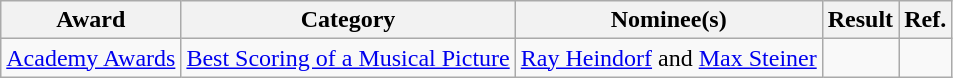<table class="wikitable plainrowheaders">
<tr>
<th>Award</th>
<th>Category</th>
<th>Nominee(s)</th>
<th>Result</th>
<th>Ref.</th>
</tr>
<tr>
<td><a href='#'>Academy Awards</a></td>
<td><a href='#'>Best Scoring of a Musical Picture</a></td>
<td><a href='#'>Ray Heindorf</a> and <a href='#'>Max Steiner</a></td>
<td></td>
<td style="text-align:center;"></td>
</tr>
</table>
